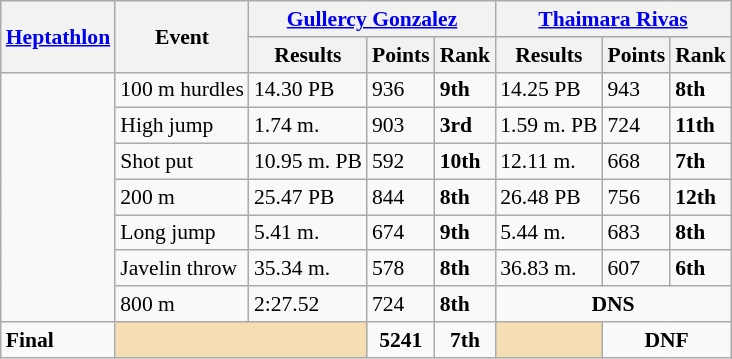<table class="wikitable" style="font-size:90%;">
<tr>
<th rowspan=2><a href='#'>Heptathlon</a></th>
<th rowspan=2>Event</th>
<th colspan=3><a href='#'>Gullercy Gonzalez</a></th>
<th colspan=3><a href='#'>Thaimara Rivas</a></th>
</tr>
<tr>
<th>Results</th>
<th>Points</th>
<th>Rank</th>
<th>Results</th>
<th>Points</th>
<th>Rank</th>
</tr>
<tr>
<td rowspan=7></td>
<td>100 m hurdles</td>
<td>14.30 PB</td>
<td>936</td>
<td><strong>9th</strong></td>
<td>14.25 PB</td>
<td>943</td>
<td><strong>8th</strong></td>
</tr>
<tr>
<td>High jump</td>
<td>1.74 m.</td>
<td>903</td>
<td><strong>3rd</strong></td>
<td>1.59 m. PB</td>
<td>724</td>
<td><strong>11th</strong></td>
</tr>
<tr>
<td>Shot put</td>
<td>10.95 m. PB</td>
<td>592</td>
<td><strong>10th</strong></td>
<td>12.11 m.</td>
<td>668</td>
<td><strong>7th</strong></td>
</tr>
<tr>
<td>200 m</td>
<td>25.47 PB</td>
<td>844</td>
<td><strong>8th</strong></td>
<td>26.48 PB</td>
<td>756</td>
<td><strong>12th</strong></td>
</tr>
<tr>
<td>Long jump</td>
<td>5.41 m.</td>
<td>674</td>
<td><strong>9th</strong></td>
<td>5.44 m.</td>
<td>683</td>
<td><strong>8th</strong></td>
</tr>
<tr>
<td>Javelin throw</td>
<td>35.34 m.</td>
<td>578</td>
<td><strong>8th</strong></td>
<td>36.83 m.</td>
<td>607</td>
<td><strong>6th</strong></td>
</tr>
<tr>
<td>800 m</td>
<td>2:27.52</td>
<td>724</td>
<td><strong>8th</strong></td>
<td style="text-align:center;" colspan="3"><strong>DNS</strong></td>
</tr>
<tr>
<td><strong>Final</strong></td>
<td colspan="2" style="background:wheat;"></td>
<td align=center><strong>5241</strong></td>
<td align=center><strong>7th</strong></td>
<td bgcolor=wheat></td>
<td style="text-align:center;" colspan="2"><strong>DNF</strong></td>
</tr>
</table>
